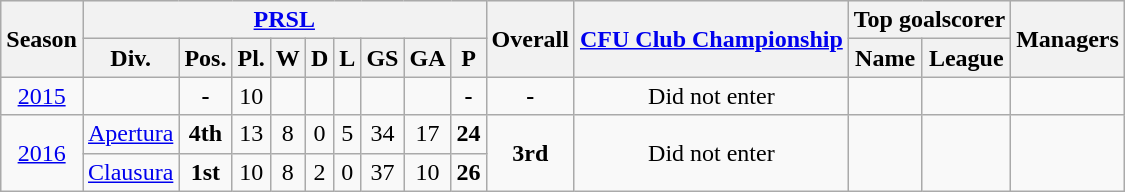<table class="wikitable">
<tr style="background:#efefef;">
<th rowspan="2">Season</th>
<th colspan="9"><a href='#'>PRSL</a></th>
<th rowspan="2">Overall</th>
<th rowspan="2"><a href='#'>CFU Club Championship</a></th>
<th colspan="2">Top goalscorer</th>
<th rowspan="2">Managers</th>
</tr>
<tr>
<th>Div.</th>
<th>Pos.</th>
<th>Pl.</th>
<th>W</th>
<th>D</th>
<th>L</th>
<th>GS</th>
<th>GA</th>
<th>P</th>
<th>Name</th>
<th>League</th>
</tr>
<tr>
<td align=center><a href='#'>2015</a></td>
<td align=center></td>
<td align=center><strong>-</strong></td>
<td align=center>10</td>
<td align=center></td>
<td align=center></td>
<td align=center></td>
<td align=center></td>
<td align=center></td>
<td align=center><strong>-</strong></td>
<td align=center><strong>-</strong></td>
<td align=center>Did not enter</td>
<td align=center></td>
<td align=center></td>
<td align=center></td>
</tr>
<tr>
<td align=center rowspan="2"><a href='#'>2016</a></td>
<td align=center><a href='#'>Apertura</a></td>
<td align=center><strong>4th</strong></td>
<td align=center>13</td>
<td align=center>8</td>
<td align=center>0</td>
<td align=center>5</td>
<td align=center>34</td>
<td align=center>17</td>
<td align=center><strong>24</strong></td>
<td align=center rowspan="2"><strong>3rd</strong></td>
<td align=center rowspan="2">Did not enter</td>
<td align=center rowspan="2"></td>
<td align=center rowspan="2"></td>
<td align=center rowspan="2"></td>
</tr>
<tr>
<td align=center><a href='#'>Clausura</a></td>
<td align=center><strong>1st</strong></td>
<td align=center>10</td>
<td align=center>8</td>
<td align=center>2</td>
<td align=center>0</td>
<td align=center>37</td>
<td align=center>10</td>
<td align=center><strong>26</strong></td>
</tr>
</table>
